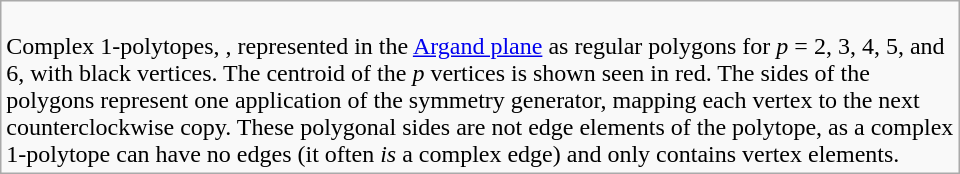<table class=wikitable width=640>
<tr>
<td><br>Complex 1-polytopes, , represented in the <a href='#'>Argand plane</a> as regular polygons for <em>p</em> = 2, 3, 4, 5, and 6, with black vertices. The centroid of the <em>p</em> vertices is shown seen in red. The sides of the polygons represent one application of the symmetry generator, mapping each vertex to the next counterclockwise copy. These polygonal sides are not edge elements of the polytope, as a complex 1-polytope can have no edges (it often <em>is</em> a complex edge) and only contains vertex elements.</td>
</tr>
</table>
